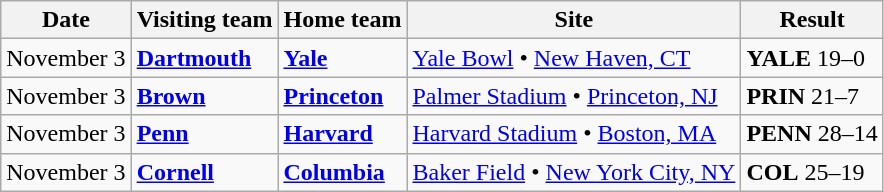<table class="wikitable">
<tr>
<th>Date</th>
<th>Visiting team</th>
<th>Home team</th>
<th>Site</th>
<th>Result</th>
</tr>
<tr>
<td>November 3</td>
<td><strong><a href='#'>Dartmouth</a></strong></td>
<td><strong><a href='#'>Yale</a></strong></td>
<td><a href='#'>Yale Bowl</a> • <a href='#'>New Haven, CT</a></td>
<td><strong>YALE</strong> 19–0</td>
</tr>
<tr>
<td>November 3</td>
<td><strong><a href='#'>Brown</a></strong></td>
<td><strong><a href='#'>Princeton</a></strong></td>
<td><a href='#'>Palmer Stadium</a> • <a href='#'>Princeton, NJ</a></td>
<td><strong>PRIN</strong> 21–7</td>
</tr>
<tr>
<td>November 3</td>
<td><strong><a href='#'>Penn</a></strong></td>
<td><strong><a href='#'>Harvard</a></strong></td>
<td><a href='#'>Harvard Stadium</a> • <a href='#'>Boston, MA</a></td>
<td><strong>PENN</strong> 28–14</td>
</tr>
<tr>
<td>November 3</td>
<td><strong><a href='#'>Cornell</a></strong></td>
<td><strong><a href='#'>Columbia</a></strong></td>
<td><a href='#'>Baker Field</a> • <a href='#'>New York City, NY</a></td>
<td><strong>COL</strong> 25–19</td>
</tr>
</table>
